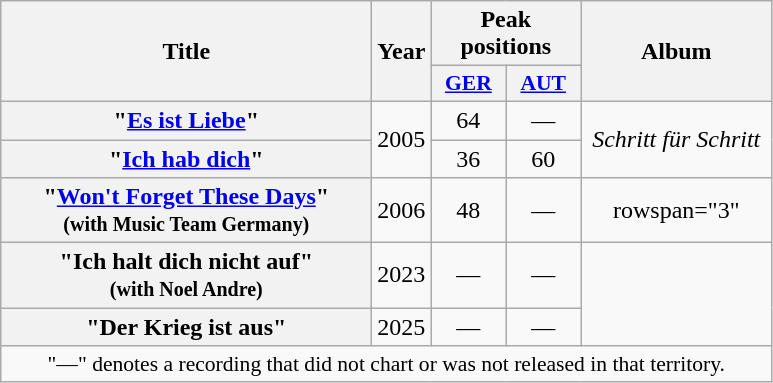<table class="wikitable plainrowheaders" style="text-align:center;">
<tr>
<th align="center" rowspan="2" style="width:15em;">Title</th>
<th align="center" rowspan="2" width="10">Year</th>
<th align="center" colspan="2">Peak positions</th>
<th align="center" rowspan="2" width="120">Album</th>
</tr>
<tr>
<th scope="col" style="width:3em;font-size:90%;"><a href='#'>GER</a><br></th>
<th scope="col" style="width:3em;font-size:90%;"><a href='#'>AUT</a><br></th>
</tr>
<tr>
<th scope="row">"<a href='#'>Es ist Liebe</a>"</th>
<td rowspan="2">2005</td>
<td>64</td>
<td>—</td>
<td rowspan="2"><em>Schritt für Schritt</em></td>
</tr>
<tr>
<th scope="row">"<a href='#'>Ich hab dich</a>"</th>
<td>36</td>
<td>60</td>
</tr>
<tr>
<th scope="row">"<a href='#'>Won't Forget These Days</a>" <br> <small>(with Music Team Germany)</small></th>
<td>2006</td>
<td>48</td>
<td>—</td>
<td>rowspan="3" </td>
</tr>
<tr>
<th scope="row">"Ich halt dich nicht auf" <br> <small>(with Noel Andre)</small></th>
<td>2023</td>
<td>—</td>
<td>—</td>
</tr>
<tr>
<th scope="row">"Der Krieg ist aus"</th>
<td>2025</td>
<td>—</td>
<td>—</td>
</tr>
<tr>
<td colspan="10" style="font-size:90%">"—" denotes a recording that did not chart or was not released in that territory.</td>
</tr>
</table>
